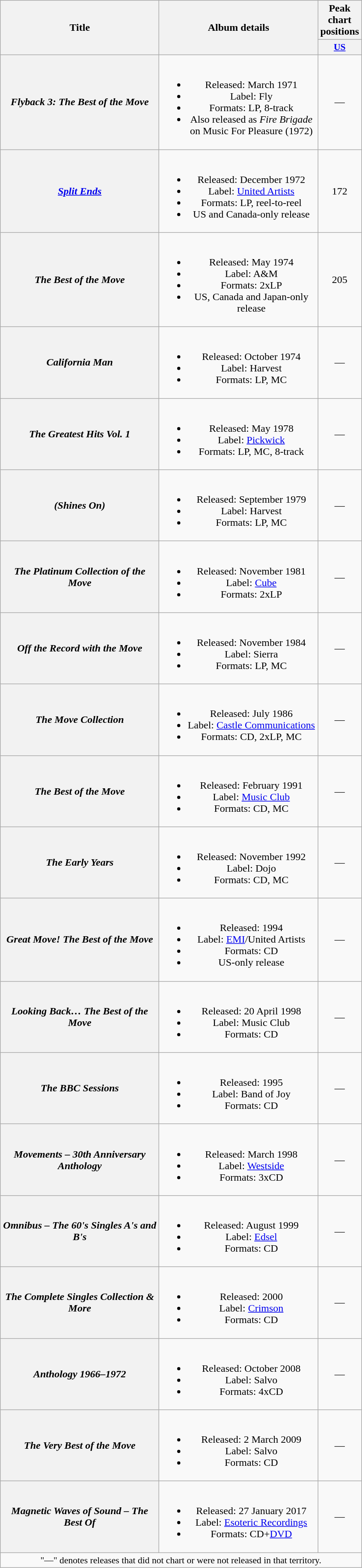<table class="wikitable plainrowheaders" style="text-align:center;">
<tr>
<th rowspan="2" scope="col" style="width:15em;">Title</th>
<th rowspan="2" scope="col" style="width:15em;">Album details</th>
<th>Peak chart positions</th>
</tr>
<tr>
<th scope="col" style="width:2em;font-size:90%;"><a href='#'>US</a><br></th>
</tr>
<tr>
<th scope="row"><em>Flyback 3: The Best of the Move</em></th>
<td><br><ul><li>Released: March 1971</li><li>Label: Fly</li><li>Formats: LP, 8-track</li><li>Also released as <em>Fire Brigade</em> on Music For Pleasure (1972)</li></ul></td>
<td>—</td>
</tr>
<tr>
<th scope="row"><em><a href='#'>Split Ends</a></em></th>
<td><br><ul><li>Released: December 1972</li><li>Label: <a href='#'>United Artists</a></li><li>Formats: LP, reel-to-reel</li><li>US and Canada-only release</li></ul></td>
<td>172</td>
</tr>
<tr>
<th scope="row"><em>The Best of the Move</em></th>
<td><br><ul><li>Released: May 1974</li><li>Label: A&M</li><li>Formats: 2xLP</li><li>US, Canada and Japan-only release</li></ul></td>
<td>205</td>
</tr>
<tr>
<th scope="row"><em>California Man</em></th>
<td><br><ul><li>Released: October 1974</li><li>Label: Harvest</li><li>Formats: LP, MC</li></ul></td>
<td>—</td>
</tr>
<tr>
<th scope="row"><em>The Greatest Hits Vol. 1</em></th>
<td><br><ul><li>Released: May 1978</li><li>Label: <a href='#'>Pickwick</a></li><li>Formats: LP, MC, 8-track</li></ul></td>
<td>—</td>
</tr>
<tr>
<th scope="row"><em>(Shines On)</em></th>
<td><br><ul><li>Released: September 1979</li><li>Label: Harvest</li><li>Formats: LP, MC</li></ul></td>
<td>—</td>
</tr>
<tr>
<th scope="row"><em>The Platinum Collection of the Move</em></th>
<td><br><ul><li>Released: November 1981</li><li>Label: <a href='#'>Cube</a></li><li>Formats: 2xLP</li></ul></td>
<td>—</td>
</tr>
<tr>
<th scope="row"><em>Off the Record with the Move</em></th>
<td><br><ul><li>Released: November 1984</li><li>Label: Sierra</li><li>Formats: LP, MC</li></ul></td>
<td>—</td>
</tr>
<tr>
<th scope="row"><em>The Move Collection</em></th>
<td><br><ul><li>Released: July 1986</li><li>Label: <a href='#'>Castle Communications</a></li><li>Formats: CD, 2xLP, MC</li></ul></td>
<td>—</td>
</tr>
<tr>
<th scope="row"><em>The Best of the Move</em></th>
<td><br><ul><li>Released: February 1991</li><li>Label: <a href='#'>Music Club</a></li><li>Formats: CD, MC</li></ul></td>
<td>—</td>
</tr>
<tr>
<th scope="row"><em>The Early Years</em></th>
<td><br><ul><li>Released: November 1992</li><li>Label: Dojo</li><li>Formats: CD, MC</li></ul></td>
<td>—</td>
</tr>
<tr>
<th scope="row"><em>Great Move! The Best of the Move</em></th>
<td><br><ul><li>Released: 1994</li><li>Label: <a href='#'>EMI</a>/United Artists</li><li>Formats: CD</li><li>US-only release</li></ul></td>
<td>—</td>
</tr>
<tr>
<th scope="row"><em>Looking Back… The Best of the Move</em></th>
<td><br><ul><li>Released: 20 April 1998</li><li>Label: Music Club</li><li>Formats: CD</li></ul></td>
<td>—</td>
</tr>
<tr>
<th scope="row"><em>The BBC Sessions</em></th>
<td><br><ul><li>Released: 1995</li><li>Label: Band of Joy</li><li>Formats: CD</li></ul></td>
<td>—</td>
</tr>
<tr>
<th scope="row"><em>Movements – 30th Anniversary Anthology</em></th>
<td><br><ul><li>Released: March 1998</li><li>Label: <a href='#'>Westside</a></li><li>Formats: 3xCD</li></ul></td>
<td>—</td>
</tr>
<tr>
<th scope="row"><em>Omnibus – The 60's Singles A's and B's</em></th>
<td><br><ul><li>Released: August 1999</li><li>Label: <a href='#'>Edsel</a></li><li>Formats: CD</li></ul></td>
<td>—</td>
</tr>
<tr>
<th scope="row"><em>The Complete Singles Collection & More</em></th>
<td><br><ul><li>Released: 2000</li><li>Label: <a href='#'>Crimson</a></li><li>Formats: CD</li></ul></td>
<td>—</td>
</tr>
<tr>
<th scope="row"><em>Anthology 1966–1972</em></th>
<td><br><ul><li>Released: October 2008</li><li>Label: Salvo</li><li>Formats: 4xCD</li></ul></td>
<td>—</td>
</tr>
<tr>
<th scope="row"><em>The Very Best of the Move</em></th>
<td><br><ul><li>Released: 2 March 2009</li><li>Label: Salvo</li><li>Formats: CD</li></ul></td>
<td>—</td>
</tr>
<tr>
<th scope="row"><em>Magnetic Waves of Sound – The Best Of</em></th>
<td><br><ul><li>Released: 27 January 2017</li><li>Label: <a href='#'>Esoteric Recordings</a></li><li>Formats: CD+<a href='#'>DVD</a></li></ul></td>
<td>—</td>
</tr>
<tr>
<td colspan="3" style="font-size:90%">"—" denotes releases that did not chart or were not released in that territory.</td>
</tr>
</table>
